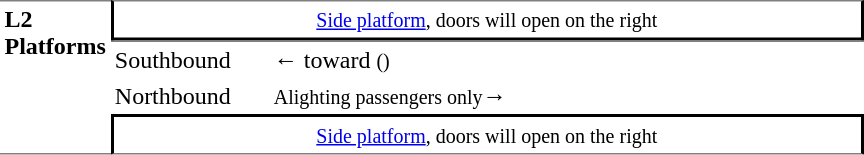<table table border=0 cellspacing=0 cellpadding=3>
<tr>
<td style="border-top:solid 1px gray;border-bottom:solid 1px gray;" width=50 rowspan=10 valign=top><strong>L2<br>Platforms</strong></td>
<td style="border-top:solid 1px gray;border-right:solid 2px black;border-left:solid 2px black;border-bottom:solid 2px black;text-align:center;" colspan=2><small><a href='#'>Side platform</a>, doors will open on the right</small></td>
</tr>
<tr>
<td style="border-bottom:solid 0px gray;border-top:solid 1px gray;" width=100>Southbound</td>
<td style="border-bottom:solid 0px gray;border-top:solid 1px gray;" width=390>←  toward  <small>()</small></td>
</tr>
<tr>
<td>Northbound</td>
<td>  <small>Alighting passengers only</small>→</td>
</tr>
<tr>
<td style="border-top:solid 2px black;border-right:solid 2px black;border-left:solid 2px black;border-bottom:solid 1px gray;text-align:center;" colspan=2><small><a href='#'>Side platform</a>, doors will open on the right</small></td>
</tr>
</table>
